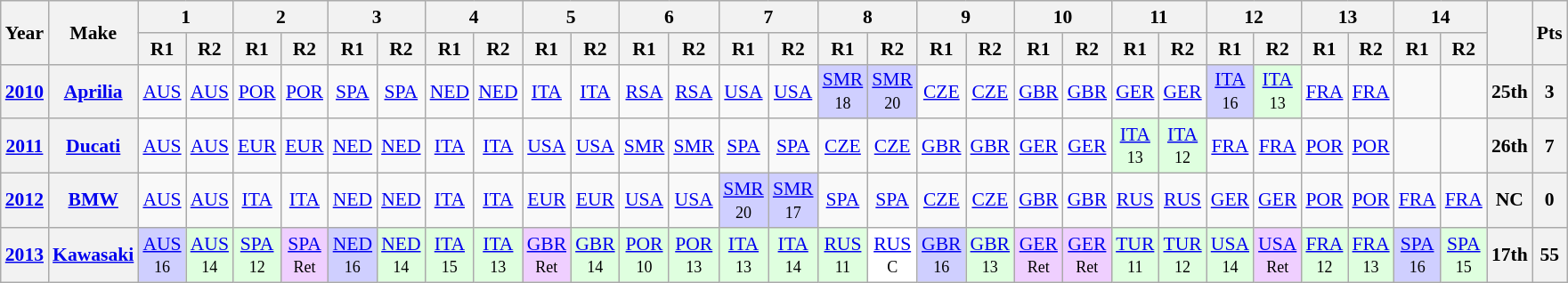<table class="wikitable" style="text-align:center; font-size:90%">
<tr>
<th valign="middle" rowspan=2>Year</th>
<th valign="middle" rowspan=2>Make</th>
<th colspan=2>1</th>
<th colspan=2>2</th>
<th colspan=2>3</th>
<th colspan=2>4</th>
<th colspan=2>5</th>
<th colspan=2>6</th>
<th colspan=2>7</th>
<th colspan=2>8</th>
<th colspan=2>9</th>
<th colspan=2>10</th>
<th colspan=2>11</th>
<th colspan=2>12</th>
<th colspan=2>13</th>
<th colspan=2>14</th>
<th rowspan=2></th>
<th rowspan=2>Pts</th>
</tr>
<tr>
<th>R1</th>
<th>R2</th>
<th>R1</th>
<th>R2</th>
<th>R1</th>
<th>R2</th>
<th>R1</th>
<th>R2</th>
<th>R1</th>
<th>R2</th>
<th>R1</th>
<th>R2</th>
<th>R1</th>
<th>R2</th>
<th>R1</th>
<th>R2</th>
<th>R1</th>
<th>R2</th>
<th>R1</th>
<th>R2</th>
<th>R1</th>
<th>R2</th>
<th>R1</th>
<th>R2</th>
<th>R1</th>
<th>R2</th>
<th>R1</th>
<th>R2</th>
</tr>
<tr>
<th><a href='#'>2010</a></th>
<th><a href='#'>Aprilia</a></th>
<td><a href='#'>AUS</a></td>
<td><a href='#'>AUS</a></td>
<td><a href='#'>POR</a></td>
<td><a href='#'>POR</a></td>
<td><a href='#'>SPA</a></td>
<td><a href='#'>SPA</a></td>
<td><a href='#'>NED</a></td>
<td><a href='#'>NED</a></td>
<td><a href='#'>ITA</a></td>
<td><a href='#'>ITA</a></td>
<td><a href='#'>RSA</a></td>
<td><a href='#'>RSA</a></td>
<td><a href='#'>USA</a></td>
<td><a href='#'>USA</a></td>
<td style="background:#cfcfff;"><a href='#'>SMR</a><br><small>18</small></td>
<td style="background:#cfcfff;"><a href='#'>SMR</a><br><small>20</small></td>
<td><a href='#'>CZE</a></td>
<td><a href='#'>CZE</a></td>
<td><a href='#'>GBR</a></td>
<td><a href='#'>GBR</a></td>
<td><a href='#'>GER</a></td>
<td><a href='#'>GER</a></td>
<td style="background:#cfcfff;"><a href='#'>ITA</a><br><small>16</small></td>
<td style="background:#dfffdf;"><a href='#'>ITA</a><br><small>13</small></td>
<td><a href='#'>FRA</a></td>
<td><a href='#'>FRA</a></td>
<td></td>
<td></td>
<th>25th</th>
<th>3</th>
</tr>
<tr>
<th><a href='#'>2011</a></th>
<th><a href='#'>Ducati</a></th>
<td><a href='#'>AUS</a></td>
<td><a href='#'>AUS</a></td>
<td><a href='#'>EUR</a></td>
<td><a href='#'>EUR</a></td>
<td><a href='#'>NED</a></td>
<td><a href='#'>NED</a></td>
<td><a href='#'>ITA</a></td>
<td><a href='#'>ITA</a></td>
<td><a href='#'>USA</a></td>
<td><a href='#'>USA</a></td>
<td><a href='#'>SMR</a></td>
<td><a href='#'>SMR</a></td>
<td><a href='#'>SPA</a></td>
<td><a href='#'>SPA</a></td>
<td><a href='#'>CZE</a></td>
<td><a href='#'>CZE</a></td>
<td><a href='#'>GBR</a></td>
<td><a href='#'>GBR</a></td>
<td><a href='#'>GER</a></td>
<td><a href='#'>GER</a></td>
<td style="background:#dfffdf;"><a href='#'>ITA</a><br><small>13</small></td>
<td style="background:#dfffdf;"><a href='#'>ITA</a><br><small>12</small></td>
<td><a href='#'>FRA</a></td>
<td><a href='#'>FRA</a></td>
<td><a href='#'>POR</a></td>
<td><a href='#'>POR</a></td>
<td></td>
<td></td>
<th>26th</th>
<th>7</th>
</tr>
<tr>
<th><a href='#'>2012</a></th>
<th><a href='#'>BMW</a></th>
<td><a href='#'>AUS</a></td>
<td><a href='#'>AUS</a></td>
<td><a href='#'>ITA</a></td>
<td><a href='#'>ITA</a></td>
<td><a href='#'>NED</a></td>
<td><a href='#'>NED</a></td>
<td><a href='#'>ITA</a></td>
<td><a href='#'>ITA</a></td>
<td><a href='#'>EUR</a></td>
<td><a href='#'>EUR</a></td>
<td><a href='#'>USA</a></td>
<td><a href='#'>USA</a></td>
<td style="background:#cfcfff;"><a href='#'>SMR</a><br><small>20</small></td>
<td style="background:#cfcfff;"><a href='#'>SMR</a><br><small>17</small></td>
<td><a href='#'>SPA</a></td>
<td><a href='#'>SPA</a></td>
<td><a href='#'>CZE</a></td>
<td><a href='#'>CZE</a></td>
<td><a href='#'>GBR</a></td>
<td><a href='#'>GBR</a></td>
<td><a href='#'>RUS</a></td>
<td><a href='#'>RUS</a></td>
<td><a href='#'>GER</a></td>
<td><a href='#'>GER</a></td>
<td><a href='#'>POR</a></td>
<td><a href='#'>POR</a></td>
<td><a href='#'>FRA</a></td>
<td><a href='#'>FRA</a></td>
<th>NC</th>
<th>0</th>
</tr>
<tr>
<th><a href='#'>2013</a></th>
<th><a href='#'>Kawasaki</a></th>
<td style="background:#cfcfff;"><a href='#'>AUS</a><br><small>16</small></td>
<td style="background:#dfffdf;"><a href='#'>AUS</a><br><small>14</small></td>
<td style="background:#dfffdf;"><a href='#'>SPA</a><br><small>12</small></td>
<td style="background:#efcfff;"><a href='#'>SPA</a><br><small>Ret</small></td>
<td style="background:#cfcfff;"><a href='#'>NED</a><br><small>16</small></td>
<td style="background:#dfffdf;"><a href='#'>NED</a><br><small>14</small></td>
<td style="background:#dfffdf;"><a href='#'>ITA</a><br><small>15</small></td>
<td style="background:#dfffdf;"><a href='#'>ITA</a><br><small>13</small></td>
<td style="background:#efcfff;"><a href='#'>GBR</a><br><small>Ret</small></td>
<td style="background:#dfffdf;"><a href='#'>GBR</a><br><small>14</small></td>
<td style="background:#dfffdf;"><a href='#'>POR</a><br><small>10</small></td>
<td style="background:#dfffdf;"><a href='#'>POR</a><br><small>13</small></td>
<td style="background:#dfffdf;"><a href='#'>ITA</a><br><small>13</small></td>
<td style="background:#dfffdf;"><a href='#'>ITA</a><br><small>14</small></td>
<td style="background:#dfffdf;"><a href='#'>RUS</a><br><small>11</small></td>
<td style="background:#ffffff;"><a href='#'>RUS</a><br><small>C</small></td>
<td style="background:#cfcfff;"><a href='#'>GBR</a><br><small>16</small></td>
<td style="background:#dfffdf;"><a href='#'>GBR</a><br><small>13</small></td>
<td style="background:#efcfff;"><a href='#'>GER</a><br><small>Ret</small></td>
<td style="background:#efcfff;"><a href='#'>GER</a><br><small>Ret</small></td>
<td style="background:#dfffdf;"><a href='#'>TUR</a><br><small>11</small></td>
<td style="background:#dfffdf;"><a href='#'>TUR</a><br><small>12</small></td>
<td style="background:#dfffdf;"><a href='#'>USA</a><br><small>14</small></td>
<td style="background:#efcfff;"><a href='#'>USA</a><br><small>Ret</small></td>
<td style="background:#dfffdf;"><a href='#'>FRA</a><br><small>12</small></td>
<td style="background:#dfffdf;"><a href='#'>FRA</a><br><small>13</small></td>
<td style="background:#cfcfff;"><a href='#'>SPA</a><br><small>16</small></td>
<td style="background:#dfffdf;"><a href='#'>SPA</a><br><small>15</small></td>
<th>17th</th>
<th>55</th>
</tr>
</table>
